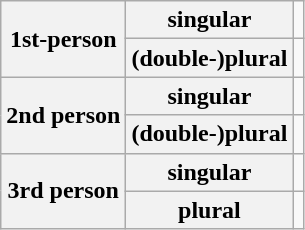<table class="wikitable">
<tr>
<th rowspan=2>1st-person</th>
<th>singular</th>
<td></td>
</tr>
<tr>
<th>(double-)plural</th>
<td></td>
</tr>
<tr>
<th rowspan=2>2nd person</th>
<th>singular</th>
<td></td>
</tr>
<tr>
<th>(double-)plural</th>
<td></td>
</tr>
<tr>
<th rowspan=2>3rd person</th>
<th>singular</th>
<td></td>
</tr>
<tr>
<th>plural</th>
<td></td>
</tr>
</table>
